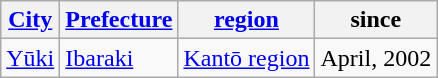<table class="wikitable">
<tr>
<th><a href='#'>City</a></th>
<th><a href='#'>Prefecture</a></th>
<th><a href='#'>region</a></th>
<th>since</th>
</tr>
<tr>
<td> <a href='#'>Yūki</a></td>
<td> <a href='#'>Ibaraki</a></td>
<td><a href='#'>Kantō region</a></td>
<td>April, 2002</td>
</tr>
</table>
